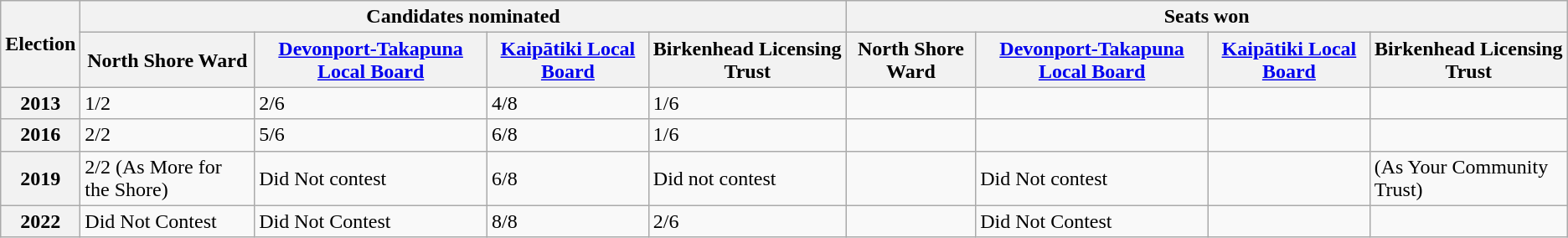<table class="wikitable">
<tr>
<th rowspan="2">Election</th>
<th colspan="4">Candidates nominated</th>
<th colspan="4">Seats won</th>
</tr>
<tr style="text-align:center;">
<th>North Shore Ward</th>
<th><a href='#'>Devonport-Takapuna Local Board</a></th>
<th><a href='#'>Kaipātiki Local Board</a></th>
<th>Birkenhead Licensing Trust</th>
<th>North Shore Ward</th>
<th><a href='#'>Devonport-Takapuna Local Board</a></th>
<th><a href='#'>Kaipātiki Local Board</a></th>
<th>Birkenhead Licensing Trust</th>
</tr>
<tr>
<th>2013</th>
<td>1/2</td>
<td>2/6</td>
<td>4/8</td>
<td>1/6</td>
<td></td>
<td></td>
<td></td>
<td></td>
</tr>
<tr>
<th>2016</th>
<td>2/2</td>
<td>5/6</td>
<td>6/8</td>
<td>1/6</td>
<td></td>
<td></td>
<td></td>
<td></td>
</tr>
<tr>
<th>2019</th>
<td>2/2 (As More for the Shore)</td>
<td>Did Not contest</td>
<td>6/8</td>
<td>Did not contest</td>
<td></td>
<td>Did Not contest</td>
<td></td>
<td> (As Your Community Trust)</td>
</tr>
<tr>
<th>2022</th>
<td>Did Not Contest</td>
<td>Did Not Contest</td>
<td>8/8</td>
<td>2/6</td>
<td></td>
<td>Did Not Contest</td>
<td></td>
<td></td>
</tr>
</table>
